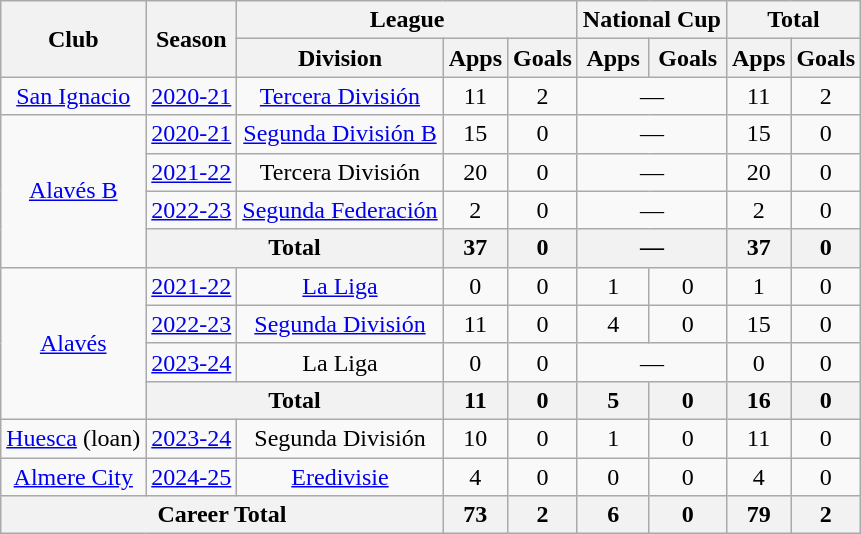<table class="wikitable" style="text-align:center">
<tr>
<th rowspan="2">Club</th>
<th rowspan="2">Season</th>
<th colspan="3">League</th>
<th colspan="2">National Cup</th>
<th colspan="2">Total</th>
</tr>
<tr>
<th>Division</th>
<th>Apps</th>
<th>Goals</th>
<th>Apps</th>
<th>Goals</th>
<th>Apps</th>
<th>Goals</th>
</tr>
<tr>
<td><a href='#'>San Ignacio</a></td>
<td><a href='#'>2020-21</a></td>
<td><a href='#'>Tercera División</a></td>
<td>11</td>
<td>2</td>
<td colspan="2">—</td>
<td>11</td>
<td>2</td>
</tr>
<tr>
<td rowspan="4"><a href='#'>Alavés B</a></td>
<td><a href='#'>2020-21</a></td>
<td><a href='#'>Segunda División B</a></td>
<td>15</td>
<td>0</td>
<td colspan="2">—</td>
<td>15</td>
<td>0</td>
</tr>
<tr>
<td><a href='#'>2021-22</a></td>
<td>Tercera División</td>
<td>20</td>
<td>0</td>
<td colspan="2">—</td>
<td>20</td>
<td>0</td>
</tr>
<tr>
<td><a href='#'>2022-23</a></td>
<td><a href='#'>Segunda Federación</a></td>
<td>2</td>
<td>0</td>
<td colspan="2">—</td>
<td>2</td>
<td>0</td>
</tr>
<tr>
<th colspan="2">Total</th>
<th>37</th>
<th>0</th>
<th colspan="2">—</th>
<th>37</th>
<th>0</th>
</tr>
<tr>
<td rowspan="4"><a href='#'>Alavés</a></td>
<td><a href='#'>2021-22</a></td>
<td><a href='#'>La Liga</a></td>
<td>0</td>
<td>0</td>
<td>1</td>
<td>0</td>
<td>1</td>
<td>0</td>
</tr>
<tr>
<td><a href='#'>2022-23</a></td>
<td><a href='#'>Segunda División</a></td>
<td>11</td>
<td>0</td>
<td>4</td>
<td>0</td>
<td>15</td>
<td>0</td>
</tr>
<tr>
<td><a href='#'>2023-24</a></td>
<td>La Liga</td>
<td>0</td>
<td>0</td>
<td colspan="2">—</td>
<td>0</td>
<td>0</td>
</tr>
<tr>
<th colspan="2">Total</th>
<th>11</th>
<th>0</th>
<th>5</th>
<th>0</th>
<th>16</th>
<th>0</th>
</tr>
<tr>
<td><a href='#'>Huesca</a> (loan)</td>
<td><a href='#'>2023-24</a></td>
<td>Segunda División</td>
<td>10</td>
<td>0</td>
<td>1</td>
<td>0</td>
<td>11</td>
<td>0</td>
</tr>
<tr>
<td><a href='#'>Almere City</a></td>
<td><a href='#'>2024-25</a></td>
<td><a href='#'>Eredivisie</a></td>
<td>4</td>
<td>0</td>
<td>0</td>
<td>0</td>
<td>4</td>
<td>0</td>
</tr>
<tr>
<th colspan="3">Career Total</th>
<th>73</th>
<th>2</th>
<th>6</th>
<th>0</th>
<th>79</th>
<th>2</th>
</tr>
</table>
